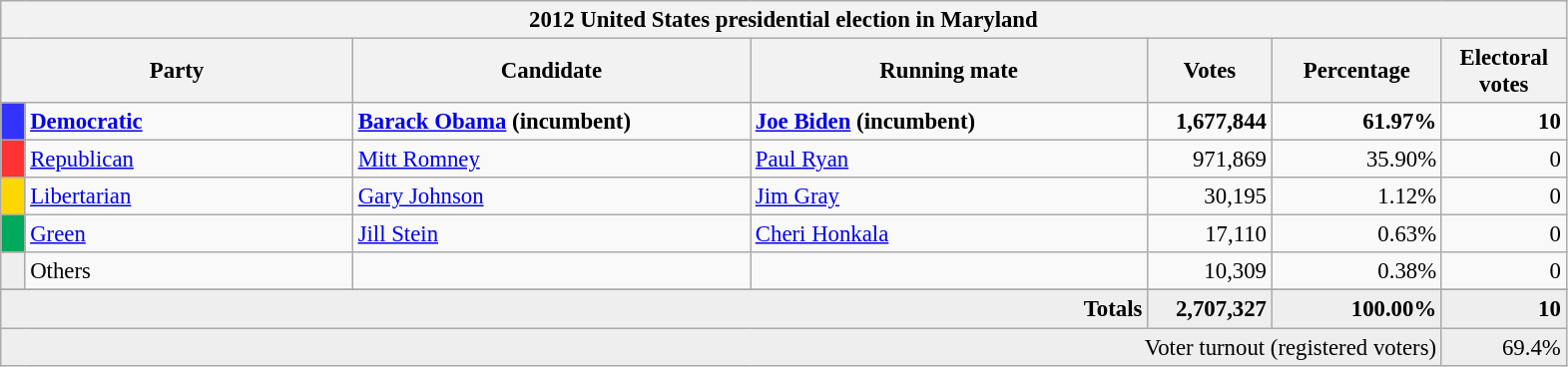<table class="wikitable" style="font-size: 95%;">
<tr>
<th colspan="7">2012 United States presidential election in Maryland</th>
</tr>
<tr>
<th colspan="2" style="width: 15em">Party</th>
<th style="width: 17em">Candidate</th>
<th style="width: 17em">Running mate</th>
<th style="width: 5em">Votes</th>
<th style="width: 7em">Percentage</th>
<th style="width: 5em">Electoral votes</th>
</tr>
<tr>
<th style="background-color:#3333FF; width: 3px"></th>
<td style="width: 130px"><strong><a href='#'>Democratic</a></strong></td>
<td><strong><a href='#'>Barack Obama</a></strong> <strong>(incumbent)</strong></td>
<td><strong><a href='#'>Joe Biden</a></strong> <strong>(incumbent)</strong></td>
<td align="right"><strong>1,677,844</strong></td>
<td align="right"><strong>61.97%</strong></td>
<td align="right"><strong>10</strong></td>
</tr>
<tr>
<th style="background-color:#FF3333; width: 3px"></th>
<td style="width: 130px"><a href='#'>Republican</a></td>
<td><a href='#'>Mitt Romney</a></td>
<td><a href='#'>Paul Ryan</a></td>
<td align="right">971,869</td>
<td align="right">35.90%</td>
<td align="right">0</td>
</tr>
<tr>
<th style="background-color:#FFD700; width: 3px"></th>
<td style="width: 130px"><a href='#'>Libertarian</a></td>
<td><a href='#'>Gary Johnson</a></td>
<td><a href='#'>Jim Gray</a></td>
<td align="right">30,195</td>
<td align="right">1.12%</td>
<td align="right">0</td>
</tr>
<tr>
<th style="background-color:#00a95c; width: 3px"></th>
<td style="width: 130px"><a href='#'>Green</a></td>
<td><a href='#'>Jill Stein</a></td>
<td><a href='#'>Cheri Honkala</a></td>
<td align="right">17,110</td>
<td align="right">0.63%</td>
<td align="right">0</td>
</tr>
<tr>
<th style="background-color:#eeeeee; width: 3px"></th>
<td style="width: 130px">Others</td>
<td></td>
<td></td>
<td align="right">10,309</td>
<td align="right">0.38%</td>
<td align="right">0</td>
</tr>
<tr>
</tr>
<tr bgcolor="#EEEEEE">
<td colspan="4" align="right"><strong>Totals</strong></td>
<td align="right"><strong>2,707,327</strong></td>
<td align="right"><strong>100.00%</strong></td>
<td align="right"><strong>10</strong></td>
</tr>
<tr bgcolor="#EEEEEE">
<td colspan="6" align="right">Voter turnout (registered voters)</td>
<td colspan="1" align="right">69.4%</td>
</tr>
</table>
